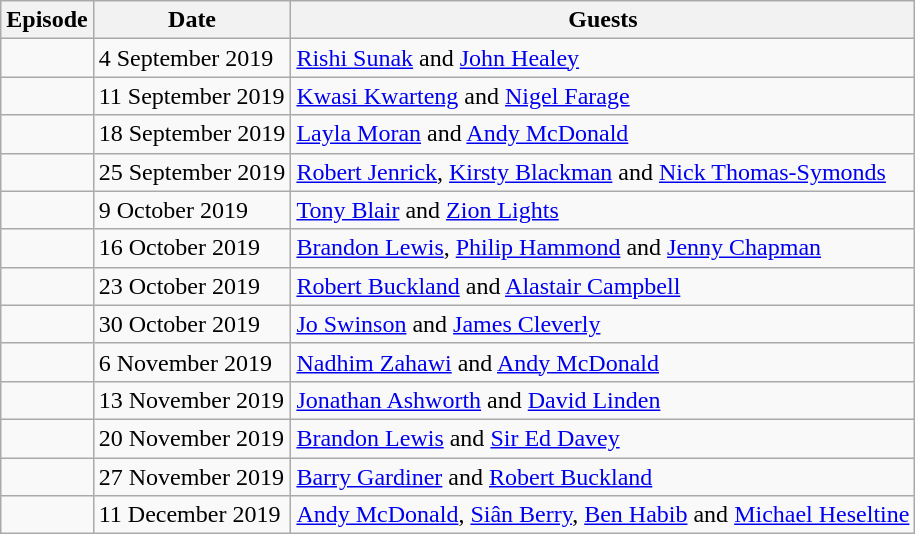<table class="wikitable">
<tr>
<th>Episode</th>
<th>Date</th>
<th>Guests</th>
</tr>
<tr>
<td></td>
<td>4 September 2019</td>
<td><a href='#'>Rishi Sunak</a> and <a href='#'>John Healey</a></td>
</tr>
<tr>
<td></td>
<td>11 September 2019</td>
<td><a href='#'>Kwasi Kwarteng</a> and <a href='#'>Nigel Farage</a></td>
</tr>
<tr>
<td></td>
<td>18 September 2019</td>
<td><a href='#'>Layla Moran</a> and <a href='#'>Andy McDonald</a></td>
</tr>
<tr>
<td></td>
<td>25 September 2019</td>
<td><a href='#'>Robert Jenrick</a>, <a href='#'>Kirsty Blackman</a> and <a href='#'>Nick Thomas-Symonds</a></td>
</tr>
<tr>
<td></td>
<td>9 October 2019</td>
<td><a href='#'>Tony Blair</a> and <a href='#'>Zion Lights</a></td>
</tr>
<tr>
<td></td>
<td>16 October 2019</td>
<td><a href='#'>Brandon Lewis</a>, <a href='#'>Philip Hammond</a> and <a href='#'>Jenny Chapman</a></td>
</tr>
<tr>
<td></td>
<td>23 October 2019</td>
<td><a href='#'>Robert Buckland</a> and <a href='#'>Alastair Campbell</a></td>
</tr>
<tr>
<td></td>
<td>30 October 2019</td>
<td><a href='#'>Jo Swinson</a> and <a href='#'>James Cleverly</a></td>
</tr>
<tr>
<td></td>
<td>6 November 2019</td>
<td><a href='#'>Nadhim Zahawi</a> and <a href='#'>Andy McDonald</a></td>
</tr>
<tr>
<td></td>
<td>13 November 2019</td>
<td><a href='#'>Jonathan Ashworth</a> and <a href='#'>David Linden</a></td>
</tr>
<tr>
<td></td>
<td>20 November 2019</td>
<td><a href='#'>Brandon Lewis</a> and <a href='#'>Sir Ed Davey</a></td>
</tr>
<tr>
<td></td>
<td>27 November 2019</td>
<td><a href='#'>Barry Gardiner</a> and <a href='#'>Robert Buckland</a></td>
</tr>
<tr>
<td></td>
<td>11 December 2019</td>
<td><a href='#'>Andy McDonald</a>, <a href='#'>Siân Berry</a>, <a href='#'>Ben Habib</a> and <a href='#'>Michael Heseltine</a></td>
</tr>
</table>
